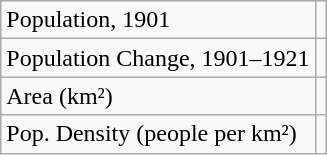<table class="wikitable">
<tr>
<td>Population, 1901</td>
<td></td>
</tr>
<tr>
<td>Population Change, 1901–1921</td>
<td></td>
</tr>
<tr>
<td>Area (km²)</td>
<td></td>
</tr>
<tr>
<td>Pop. Density (people per km²)</td>
<td></td>
</tr>
</table>
